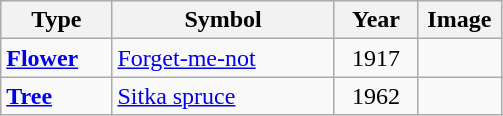<table class="wikitable">
<tr>
<th width="20%">Type</th>
<th width="40%">Symbol</th>
<th width="15%">Year</th>
<th width="15%">Image</th>
</tr>
<tr>
<td><strong><a href='#'>Flower</a></strong></td>
<td><a href='#'>Forget-me-not</a></td>
<td align="center">1917</td>
<td align="center"></td>
</tr>
<tr>
<td><strong><a href='#'>Tree</a></strong></td>
<td><a href='#'>Sitka spruce</a></td>
<td align="center">1962</td>
<td align="center"></td>
</tr>
</table>
